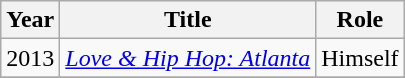<table class="wikitable sortable">
<tr>
<th>Year</th>
<th>Title</th>
<th>Role</th>
</tr>
<tr>
<td>2013</td>
<td><em><a href='#'>Love & Hip Hop: Atlanta</a></em></td>
<td>Himself</td>
</tr>
<tr>
</tr>
</table>
